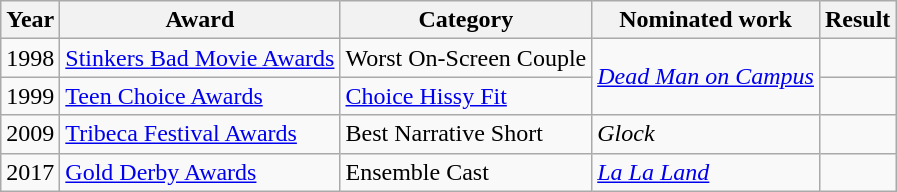<table class="wikitable sortable">
<tr>
<th>Year</th>
<th>Award</th>
<th>Category</th>
<th>Nominated work</th>
<th>Result</th>
</tr>
<tr>
<td>1998</td>
<td><a href='#'>Stinkers Bad Movie Awards</a></td>
<td>Worst On-Screen Couple </td>
<td rowspan="2"><em><a href='#'>Dead Man on Campus</a></em></td>
<td></td>
</tr>
<tr>
<td>1999</td>
<td><a href='#'>Teen Choice Awards</a></td>
<td><a href='#'>Choice Hissy Fit</a></td>
<td></td>
</tr>
<tr>
<td>2009</td>
<td><a href='#'>Tribeca Festival Awards</a></td>
<td>Best Narrative Short</td>
<td><em>Glock</em></td>
<td></td>
</tr>
<tr>
<td>2017</td>
<td><a href='#'>Gold Derby Awards</a></td>
<td>Ensemble Cast </td>
<td><em><a href='#'>La La Land</a></em></td>
<td></td>
</tr>
</table>
